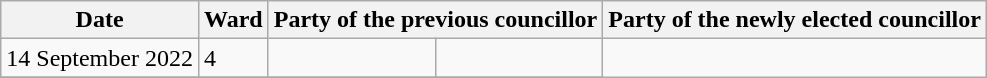<table class="wikitable">
<tr>
<th>Date</th>
<th>Ward</th>
<th colspan=2>Party of the previous councillor</th>
<th colspan=2>Party of the newly elected councillor</th>
</tr>
<tr>
<td>14 September 2022</td>
<td>4</td>
<td></td>
<td></td>
</tr>
<tr>
</tr>
</table>
